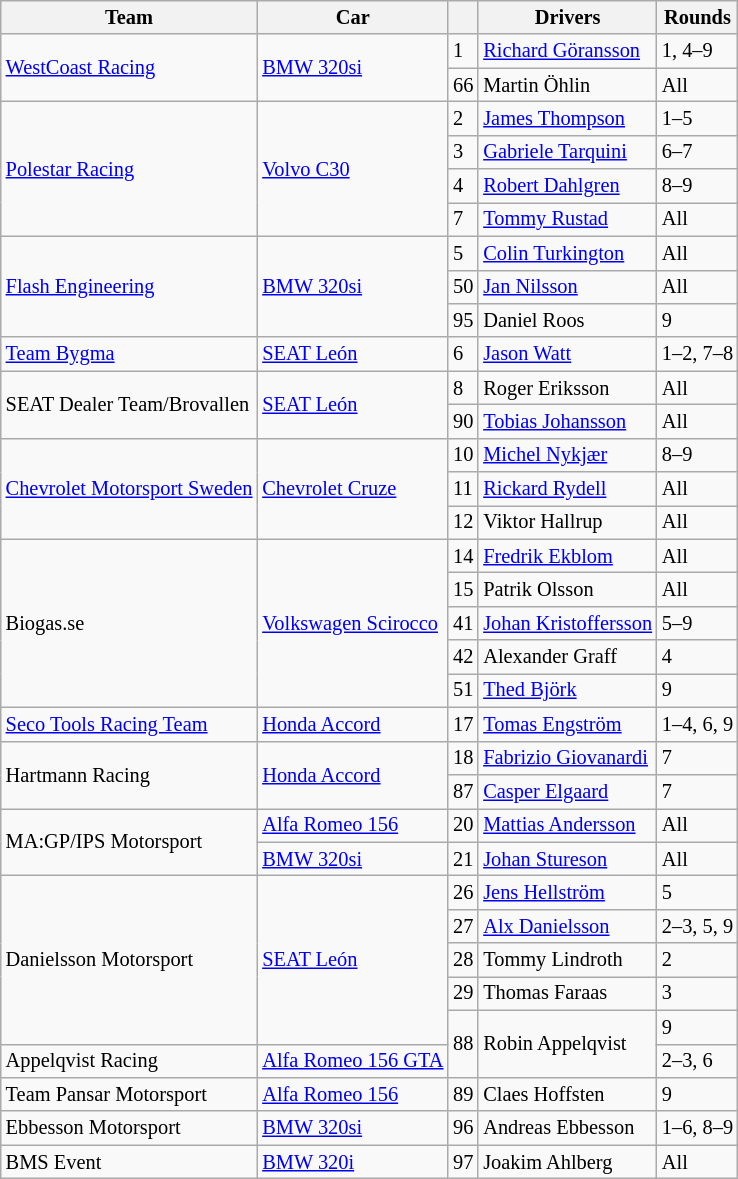<table class="wikitable" style="font-size: 85%;">
<tr>
<th>Team</th>
<th>Car</th>
<th></th>
<th>Drivers</th>
<th>Rounds</th>
</tr>
<tr>
<td rowspan="2"> <a href='#'>WestCoast Racing</a></td>
<td rowspan="2"><a href='#'>BMW 320si</a></td>
<td>1</td>
<td> <a href='#'>Richard Göransson</a></td>
<td>1, 4–9</td>
</tr>
<tr>
<td>66</td>
<td> Martin Öhlin</td>
<td>All</td>
</tr>
<tr>
<td rowspan="4"> <a href='#'>Polestar Racing</a></td>
<td rowspan="4"><a href='#'>Volvo C30</a></td>
<td>2</td>
<td> <a href='#'>James Thompson</a></td>
<td>1–5</td>
</tr>
<tr>
<td>3</td>
<td> <a href='#'>Gabriele Tarquini</a></td>
<td>6–7</td>
</tr>
<tr>
<td>4</td>
<td> <a href='#'>Robert Dahlgren</a></td>
<td>8–9</td>
</tr>
<tr>
<td>7</td>
<td> <a href='#'>Tommy Rustad</a></td>
<td>All</td>
</tr>
<tr>
<td rowspan="3"> <a href='#'>Flash Engineering</a></td>
<td rowspan="3"><a href='#'>BMW 320si</a></td>
<td>5</td>
<td> <a href='#'>Colin Turkington</a></td>
<td>All</td>
</tr>
<tr>
<td>50</td>
<td> <a href='#'>Jan Nilsson</a></td>
<td>All</td>
</tr>
<tr>
<td>95</td>
<td> Daniel Roos</td>
<td>9</td>
</tr>
<tr>
<td> <a href='#'>Team Bygma</a></td>
<td><a href='#'>SEAT León</a></td>
<td>6</td>
<td> <a href='#'>Jason Watt</a></td>
<td>1–2, 7–8</td>
</tr>
<tr>
<td rowspan="2"> SEAT Dealer Team/Brovallen</td>
<td rowspan="2"><a href='#'>SEAT León</a></td>
<td>8</td>
<td> Roger Eriksson</td>
<td>All</td>
</tr>
<tr>
<td>90</td>
<td> <a href='#'>Tobias Johansson</a></td>
<td>All</td>
</tr>
<tr>
<td rowspan="3"> <a href='#'>Chevrolet Motorsport Sweden</a></td>
<td rowspan="3"><a href='#'>Chevrolet Cruze</a></td>
<td>10</td>
<td> <a href='#'>Michel Nykjær</a></td>
<td>8–9</td>
</tr>
<tr>
<td>11</td>
<td> <a href='#'>Rickard Rydell</a></td>
<td>All</td>
</tr>
<tr>
<td>12</td>
<td> Viktor Hallrup</td>
<td>All</td>
</tr>
<tr>
<td rowspan="5"> Biogas.se</td>
<td rowspan="5"><a href='#'>Volkswagen Scirocco</a></td>
<td>14</td>
<td> <a href='#'>Fredrik Ekblom</a></td>
<td>All</td>
</tr>
<tr>
<td>15</td>
<td> Patrik Olsson</td>
<td>All</td>
</tr>
<tr>
<td>41</td>
<td> <a href='#'>Johan Kristoffersson</a></td>
<td>5–9</td>
</tr>
<tr>
<td>42</td>
<td> Alexander Graff</td>
<td>4</td>
</tr>
<tr>
<td>51</td>
<td> <a href='#'>Thed Björk</a></td>
<td>9</td>
</tr>
<tr>
<td> <a href='#'>Seco Tools Racing Team</a></td>
<td><a href='#'>Honda Accord</a></td>
<td>17</td>
<td> <a href='#'>Tomas Engström</a></td>
<td>1–4, 6, 9</td>
</tr>
<tr>
<td rowspan=2> Hartmann Racing</td>
<td rowspan=2><a href='#'>Honda Accord</a></td>
<td>18</td>
<td> <a href='#'>Fabrizio Giovanardi</a></td>
<td>7</td>
</tr>
<tr>
<td>87</td>
<td> <a href='#'>Casper Elgaard</a></td>
<td>7</td>
</tr>
<tr>
<td rowspan="2"> MA:GP/IPS Motorsport</td>
<td><a href='#'>Alfa Romeo 156</a></td>
<td>20</td>
<td> <a href='#'>Mattias Andersson</a></td>
<td>All</td>
</tr>
<tr>
<td><a href='#'>BMW 320si</a></td>
<td>21</td>
<td> <a href='#'>Johan Stureson</a></td>
<td>All</td>
</tr>
<tr>
<td rowspan=5> Danielsson Motorsport</td>
<td rowspan=5><a href='#'>SEAT León</a></td>
<td>26</td>
<td> <a href='#'>Jens Hellström</a></td>
<td>5</td>
</tr>
<tr>
<td>27</td>
<td> <a href='#'>Alx Danielsson</a></td>
<td>2–3, 5, 9</td>
</tr>
<tr>
<td>28</td>
<td> Tommy Lindroth</td>
<td>2</td>
</tr>
<tr>
<td>29</td>
<td> Thomas Faraas</td>
<td>3</td>
</tr>
<tr>
<td rowspan=2>88</td>
<td rowspan=2> Robin Appelqvist</td>
<td>9</td>
</tr>
<tr>
<td> Appelqvist Racing</td>
<td><a href='#'>Alfa Romeo 156 GTA</a></td>
<td>2–3, 6</td>
</tr>
<tr>
<td> Team Pansar Motorsport</td>
<td><a href='#'>Alfa Romeo 156</a></td>
<td>89</td>
<td> Claes Hoffsten</td>
<td>9</td>
</tr>
<tr>
<td> Ebbesson Motorsport</td>
<td><a href='#'>BMW 320si</a></td>
<td>96</td>
<td> Andreas Ebbesson</td>
<td>1–6, 8–9</td>
</tr>
<tr>
<td> BMS Event</td>
<td><a href='#'>BMW 320i</a></td>
<td>97</td>
<td> Joakim Ahlberg</td>
<td>All</td>
</tr>
</table>
